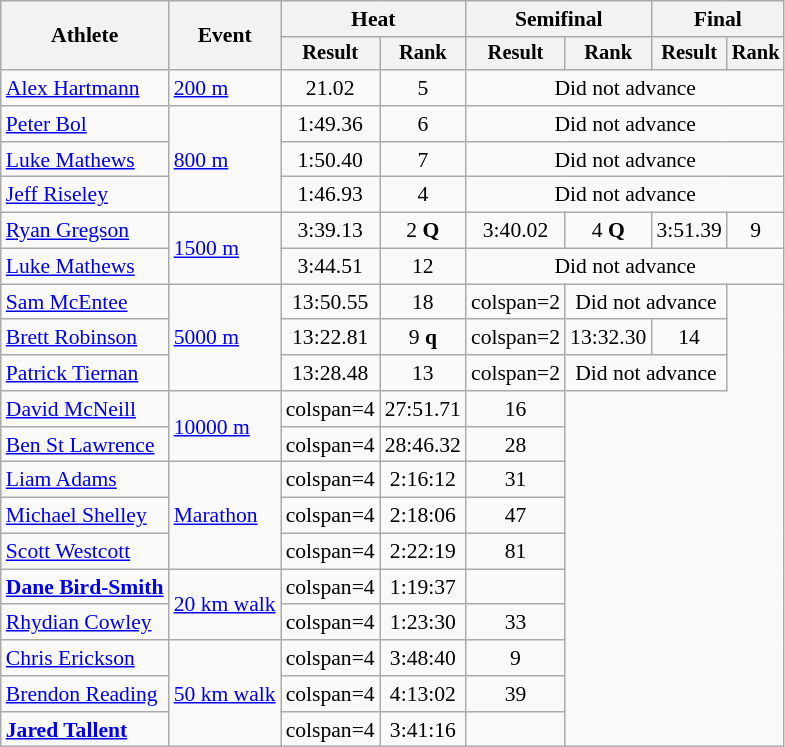<table class="wikitable" style="font-size:90%">
<tr>
<th rowspan="2">Athlete</th>
<th rowspan="2">Event</th>
<th colspan="2">Heat</th>
<th colspan="2">Semifinal</th>
<th colspan="2">Final</th>
</tr>
<tr style="font-size:95%">
<th>Result</th>
<th>Rank</th>
<th>Result</th>
<th>Rank</th>
<th>Result</th>
<th>Rank</th>
</tr>
<tr align=center>
<td align=left><a href='#'>Alex Hartmann</a></td>
<td align=left><a href='#'>200 m</a></td>
<td>21.02</td>
<td>5</td>
<td colspan=4>Did not advance</td>
</tr>
<tr align=center>
<td align=left><a href='#'>Peter Bol</a></td>
<td align=left rowspan=3><a href='#'>800 m</a></td>
<td>1:49.36</td>
<td>6</td>
<td colspan=4>Did not advance</td>
</tr>
<tr align=center>
<td align=left><a href='#'>Luke Mathews</a></td>
<td>1:50.40</td>
<td>7</td>
<td colspan=4>Did not advance</td>
</tr>
<tr align=center>
<td align=left><a href='#'>Jeff Riseley</a></td>
<td>1:46.93</td>
<td>4</td>
<td colspan=4>Did not advance</td>
</tr>
<tr align=center>
<td align=left><a href='#'>Ryan Gregson</a></td>
<td align=left rowspan=2><a href='#'>1500 m</a></td>
<td>3:39.13</td>
<td>2 <strong>Q</strong></td>
<td>3:40.02</td>
<td>4 <strong>Q</strong></td>
<td>3:51.39</td>
<td>9</td>
</tr>
<tr align=center>
<td align=left><a href='#'>Luke Mathews</a></td>
<td>3:44.51</td>
<td>12</td>
<td colspan=4>Did not advance</td>
</tr>
<tr align=center>
<td align=left><a href='#'>Sam McEntee</a></td>
<td align=left rowspan=3><a href='#'>5000 m</a></td>
<td>13:50.55</td>
<td>18</td>
<td>colspan=2 </td>
<td colspan=2>Did not advance</td>
</tr>
<tr align=center>
<td align=left><a href='#'>Brett Robinson</a></td>
<td>13:22.81</td>
<td>9 <strong>q</strong></td>
<td>colspan=2 </td>
<td>13:32.30</td>
<td>14</td>
</tr>
<tr align=center>
<td align=left><a href='#'>Patrick Tiernan</a></td>
<td>13:28.48</td>
<td>13</td>
<td>colspan=2 </td>
<td colspan=2>Did not advance</td>
</tr>
<tr align=center>
<td align=left><a href='#'>David McNeill</a></td>
<td align=left rowspan=2><a href='#'>10000 m</a></td>
<td>colspan=4 </td>
<td>27:51.71</td>
<td>16</td>
</tr>
<tr align=center>
<td align=left><a href='#'>Ben St Lawrence</a></td>
<td>colspan=4 </td>
<td>28:46.32</td>
<td>28</td>
</tr>
<tr align=center>
<td align=left><a href='#'>Liam Adams</a></td>
<td align=left rowspan=3><a href='#'>Marathon</a></td>
<td>colspan=4 </td>
<td>2:16:12</td>
<td>31</td>
</tr>
<tr align=center>
<td align=left><a href='#'>Michael Shelley</a></td>
<td>colspan=4 </td>
<td>2:18:06</td>
<td>47</td>
</tr>
<tr align=center>
<td align=left><a href='#'>Scott Westcott</a></td>
<td>colspan=4 </td>
<td>2:22:19</td>
<td>81</td>
</tr>
<tr align=center>
<td align=left><strong><a href='#'>Dane Bird-Smith</a></strong></td>
<td align=left rowspan=2><a href='#'>20 km walk</a></td>
<td>colspan=4 </td>
<td>1:19:37</td>
<td></td>
</tr>
<tr align=center>
<td align=left><a href='#'>Rhydian Cowley</a></td>
<td>colspan=4 </td>
<td>1:23:30</td>
<td>33</td>
</tr>
<tr align=center>
<td align=left><a href='#'>Chris Erickson</a></td>
<td align=left rowspan=3><a href='#'>50 km walk</a></td>
<td>colspan=4 </td>
<td>3:48:40</td>
<td>9</td>
</tr>
<tr align=center>
<td align=left><a href='#'>Brendon Reading</a></td>
<td>colspan=4 </td>
<td>4:13:02</td>
<td>39</td>
</tr>
<tr align=center>
<td align=left><strong><a href='#'>Jared Tallent</a></strong></td>
<td>colspan=4 </td>
<td>3:41:16</td>
<td></td>
</tr>
</table>
